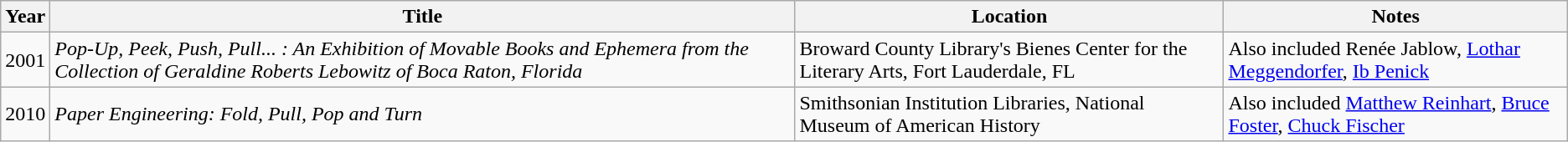<table class="wikitable sortable">
<tr>
<th>Year</th>
<th>Title</th>
<th class="unsortable">Location</th>
<th class="unsortable">Notes</th>
</tr>
<tr>
<td>2001</td>
<td><em>Pop-Up, Peek, Push, Pull... : An Exhibition of Movable Books and Ephemera from the Collection of Geraldine Roberts Lebowitz of Boca Raton, Florida</em></td>
<td>Broward County Library's Bienes Center for the Literary Arts, Fort Lauderdale, FL</td>
<td>Also included Renée Jablow, <a href='#'>Lothar Meggendorfer</a>, <a href='#'>Ib Penick</a></td>
</tr>
<tr>
<td>2010</td>
<td><em>Paper Engineering: Fold, Pull, Pop and Turn</em></td>
<td>Smithsonian Institution Libraries, National Museum of American History</td>
<td>Also included <a href='#'>Matthew Reinhart</a>, <a href='#'>Bruce Foster</a>, <a href='#'>Chuck Fischer</a></td>
</tr>
</table>
